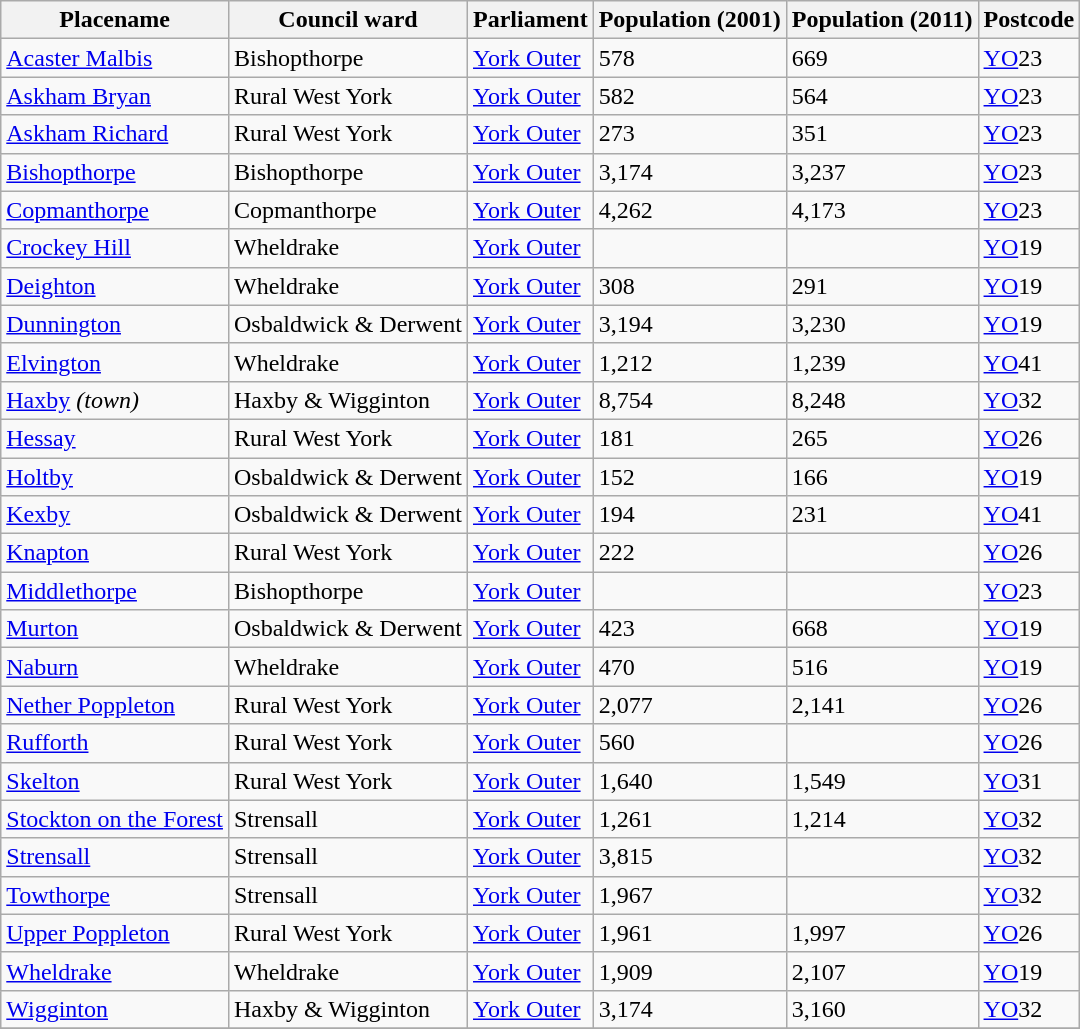<table class="wikitable sortable">
<tr>
<th>Placename</th>
<th>Council ward</th>
<th>Parliament</th>
<th>Population (2001)</th>
<th>Population (2011)</th>
<th>Postcode</th>
</tr>
<tr>
<td><a href='#'>Acaster Malbis</a></td>
<td>Bishopthorpe</td>
<td><a href='#'>York Outer</a></td>
<td>578</td>
<td>669</td>
<td><a href='#'>YO</a>23</td>
</tr>
<tr>
<td><a href='#'>Askham Bryan</a></td>
<td>Rural West York</td>
<td><a href='#'>York Outer</a></td>
<td>582</td>
<td>564</td>
<td><a href='#'>YO</a>23</td>
</tr>
<tr>
<td><a href='#'>Askham Richard</a></td>
<td>Rural West York</td>
<td><a href='#'>York Outer</a></td>
<td>273</td>
<td>351</td>
<td><a href='#'>YO</a>23</td>
</tr>
<tr>
<td><a href='#'>Bishopthorpe</a></td>
<td>Bishopthorpe</td>
<td><a href='#'>York Outer</a></td>
<td>3,174</td>
<td>3,237</td>
<td><a href='#'>YO</a>23</td>
</tr>
<tr>
<td><a href='#'>Copmanthorpe</a></td>
<td>Copmanthorpe</td>
<td><a href='#'>York Outer</a></td>
<td>4,262</td>
<td>4,173</td>
<td><a href='#'>YO</a>23</td>
</tr>
<tr>
<td><a href='#'>Crockey Hill</a></td>
<td>Wheldrake</td>
<td><a href='#'>York Outer</a></td>
<td></td>
<td></td>
<td><a href='#'>YO</a>19</td>
</tr>
<tr>
<td><a href='#'>Deighton</a></td>
<td>Wheldrake</td>
<td><a href='#'>York Outer</a></td>
<td>308</td>
<td>291</td>
<td><a href='#'>YO</a>19</td>
</tr>
<tr>
<td><a href='#'>Dunnington</a></td>
<td>Osbaldwick & Derwent</td>
<td><a href='#'>York Outer</a></td>
<td>3,194</td>
<td>3,230</td>
<td><a href='#'>YO</a>19</td>
</tr>
<tr>
<td><a href='#'>Elvington</a></td>
<td>Wheldrake</td>
<td><a href='#'>York Outer</a></td>
<td>1,212</td>
<td>1,239</td>
<td><a href='#'>YO</a>41</td>
</tr>
<tr>
<td><a href='#'>Haxby</a> <em>(town)</em></td>
<td>Haxby & Wigginton</td>
<td><a href='#'>York Outer</a></td>
<td>8,754</td>
<td>8,248</td>
<td><a href='#'>YO</a>32</td>
</tr>
<tr>
<td><a href='#'>Hessay</a></td>
<td>Rural West York</td>
<td><a href='#'>York Outer</a></td>
<td>181</td>
<td>265</td>
<td><a href='#'>YO</a>26</td>
</tr>
<tr>
<td><a href='#'>Holtby</a></td>
<td>Osbaldwick & Derwent</td>
<td><a href='#'>York Outer</a></td>
<td>152</td>
<td>166</td>
<td><a href='#'>YO</a>19</td>
</tr>
<tr>
<td><a href='#'>Kexby</a></td>
<td>Osbaldwick & Derwent</td>
<td><a href='#'>York Outer</a></td>
<td>194</td>
<td>231</td>
<td><a href='#'>YO</a>41</td>
</tr>
<tr>
<td><a href='#'>Knapton</a></td>
<td>Rural West York</td>
<td><a href='#'>York Outer</a></td>
<td>222</td>
<td></td>
<td><a href='#'>YO</a>26</td>
</tr>
<tr>
<td><a href='#'>Middlethorpe</a></td>
<td>Bishopthorpe</td>
<td><a href='#'>York Outer</a></td>
<td></td>
<td></td>
<td><a href='#'>YO</a>23</td>
</tr>
<tr>
<td><a href='#'>Murton</a></td>
<td>Osbaldwick & Derwent</td>
<td><a href='#'>York Outer</a></td>
<td>423</td>
<td>668</td>
<td><a href='#'>YO</a>19</td>
</tr>
<tr>
<td><a href='#'>Naburn</a></td>
<td>Wheldrake</td>
<td><a href='#'>York Outer</a></td>
<td>470</td>
<td>516</td>
<td><a href='#'>YO</a>19</td>
</tr>
<tr>
<td><a href='#'>Nether Poppleton</a></td>
<td>Rural West York</td>
<td><a href='#'>York Outer</a></td>
<td>2,077</td>
<td>2,141</td>
<td><a href='#'>YO</a>26</td>
</tr>
<tr>
<td><a href='#'>Rufforth</a></td>
<td>Rural West York</td>
<td><a href='#'>York Outer</a></td>
<td>560</td>
<td></td>
<td><a href='#'>YO</a>26</td>
</tr>
<tr>
<td><a href='#'>Skelton</a></td>
<td>Rural West York</td>
<td><a href='#'>York Outer</a></td>
<td>1,640</td>
<td>1,549</td>
<td><a href='#'>YO</a>31</td>
</tr>
<tr>
<td><a href='#'>Stockton on the Forest</a></td>
<td>Strensall</td>
<td><a href='#'>York Outer</a></td>
<td>1,261</td>
<td>1,214</td>
<td><a href='#'>YO</a>32</td>
</tr>
<tr>
<td><a href='#'>Strensall</a></td>
<td>Strensall</td>
<td><a href='#'>York Outer</a></td>
<td>3,815</td>
<td></td>
<td><a href='#'>YO</a>32</td>
</tr>
<tr>
<td><a href='#'>Towthorpe</a></td>
<td>Strensall</td>
<td><a href='#'>York Outer</a></td>
<td>1,967</td>
<td></td>
<td><a href='#'>YO</a>32</td>
</tr>
<tr>
<td><a href='#'>Upper Poppleton</a></td>
<td>Rural West York</td>
<td><a href='#'>York Outer</a></td>
<td>1,961</td>
<td>1,997</td>
<td><a href='#'>YO</a>26</td>
</tr>
<tr>
<td><a href='#'>Wheldrake</a></td>
<td>Wheldrake</td>
<td><a href='#'>York Outer</a></td>
<td>1,909</td>
<td>2,107</td>
<td><a href='#'>YO</a>19</td>
</tr>
<tr>
<td><a href='#'>Wigginton</a></td>
<td>Haxby & Wigginton</td>
<td><a href='#'>York Outer</a></td>
<td>3,174</td>
<td>3,160</td>
<td><a href='#'>YO</a>32</td>
</tr>
<tr>
</tr>
</table>
